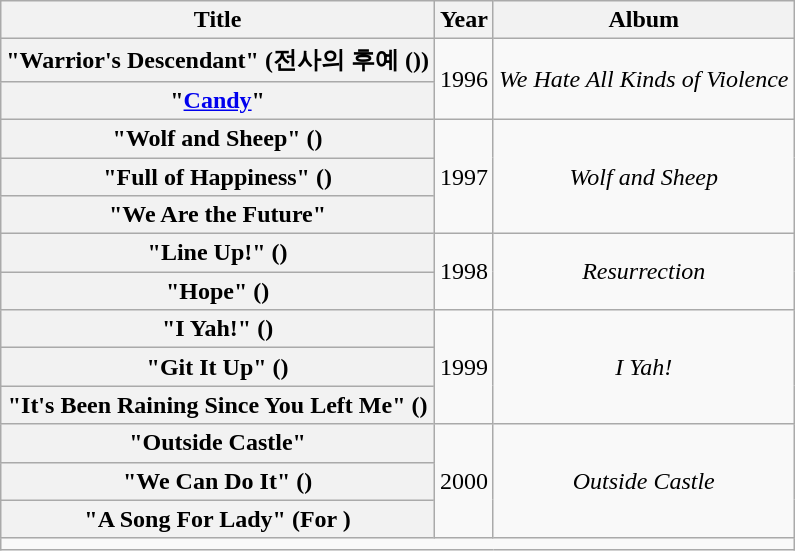<table class="wikitable plainrowheaders" style="text-align:center;">
<tr>
<th scope="col">Title</th>
<th scope="col">Year</th>
<th scope="col">Album</th>
</tr>
<tr>
<th scope="row">"Warrior's Descendant" (전사의 후예 ())</th>
<td rowspan="2">1996</td>
<td rowspan="2"><em>We Hate All Kinds of Violence</em></td>
</tr>
<tr>
<th scope="row">"<a href='#'>Candy</a>"</th>
</tr>
<tr>
<th scope="row">"Wolf and Sheep" ()</th>
<td rowspan="3">1997</td>
<td rowspan="3"><em>Wolf and Sheep</em></td>
</tr>
<tr>
<th scope="row">"Full of Happiness" ()</th>
</tr>
<tr>
<th scope="row">"We Are the Future"</th>
</tr>
<tr>
<th scope="row">"Line Up!" ()</th>
<td rowspan="2">1998</td>
<td rowspan="2"><em>Resurrection</em></td>
</tr>
<tr>
<th scope="row">"Hope" ()</th>
</tr>
<tr>
<th scope="row">"I Yah!" ()</th>
<td rowspan="3">1999</td>
<td rowspan="3"><em>I Yah!</em></td>
</tr>
<tr>
<th scope="row">"Git It Up" ()</th>
</tr>
<tr>
<th scope="row">"It's Been Raining Since You Left Me" ()</th>
</tr>
<tr>
<th scope="row">"Outside Castle"</th>
<td rowspan="3">2000</td>
<td rowspan="3"><em>Outside Castle</em></td>
</tr>
<tr>
<th scope="row">"We Can Do It" ()</th>
</tr>
<tr>
<th scope="row">"A Song For Lady" (For )</th>
</tr>
<tr>
<td colspan="3"></td>
</tr>
</table>
